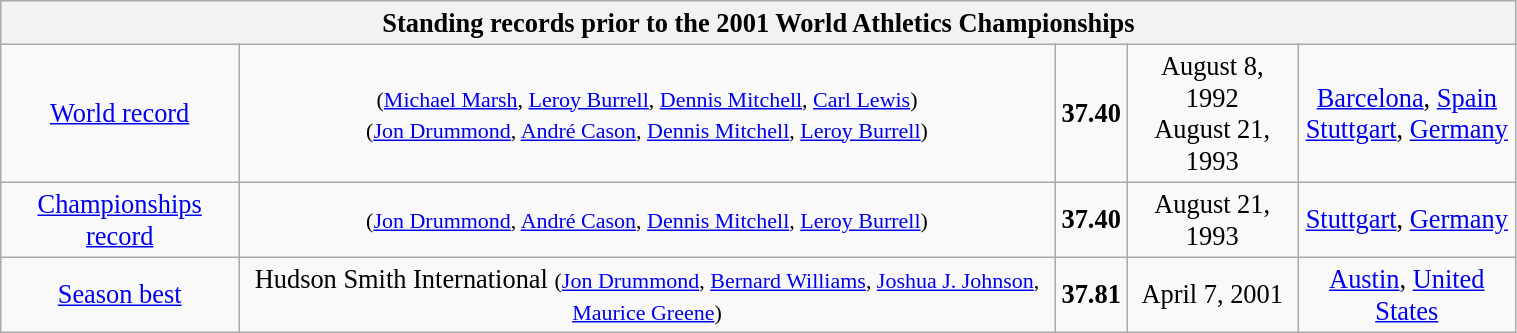<table class="wikitable" style=" text-align:center; font-size:110%;" width="80%">
<tr>
<th colspan="5">Standing records prior to the 2001 World Athletics Championships</th>
</tr>
<tr>
<td><a href='#'>World record</a></td>
<td> <small>(<a href='#'>Michael Marsh</a>, <a href='#'>Leroy Burrell</a>, <a href='#'>Dennis Mitchell</a>, <a href='#'>Carl Lewis</a>)</small><br> <small>(<a href='#'>Jon Drummond</a>, <a href='#'>André Cason</a>, <a href='#'>Dennis Mitchell</a>, <a href='#'>Leroy Burrell</a>)</small></td>
<td><strong>37.40</strong></td>
<td>August 8, 1992<br>August 21, 1993</td>
<td> <a href='#'>Barcelona</a>, <a href='#'>Spain</a><br> <a href='#'>Stuttgart</a>, <a href='#'>Germany</a></td>
</tr>
<tr>
<td><a href='#'>Championships record</a></td>
<td> <small>(<a href='#'>Jon Drummond</a>, <a href='#'>André Cason</a>, <a href='#'>Dennis Mitchell</a>, <a href='#'>Leroy Burrell</a>)</small></td>
<td><strong>37.40</strong></td>
<td>August 21, 1993</td>
<td> <a href='#'>Stuttgart</a>, <a href='#'>Germany</a></td>
</tr>
<tr>
<td><a href='#'>Season best</a></td>
<td> Hudson Smith International <small>(<a href='#'>Jon Drummond</a>, <a href='#'>Bernard Williams</a>, <a href='#'>Joshua J. Johnson</a>, <a href='#'>Maurice Greene</a>) </small></td>
<td><strong>37.81</strong></td>
<td>April 7, 2001</td>
<td> <a href='#'>Austin</a>, <a href='#'>United States</a></td>
</tr>
</table>
